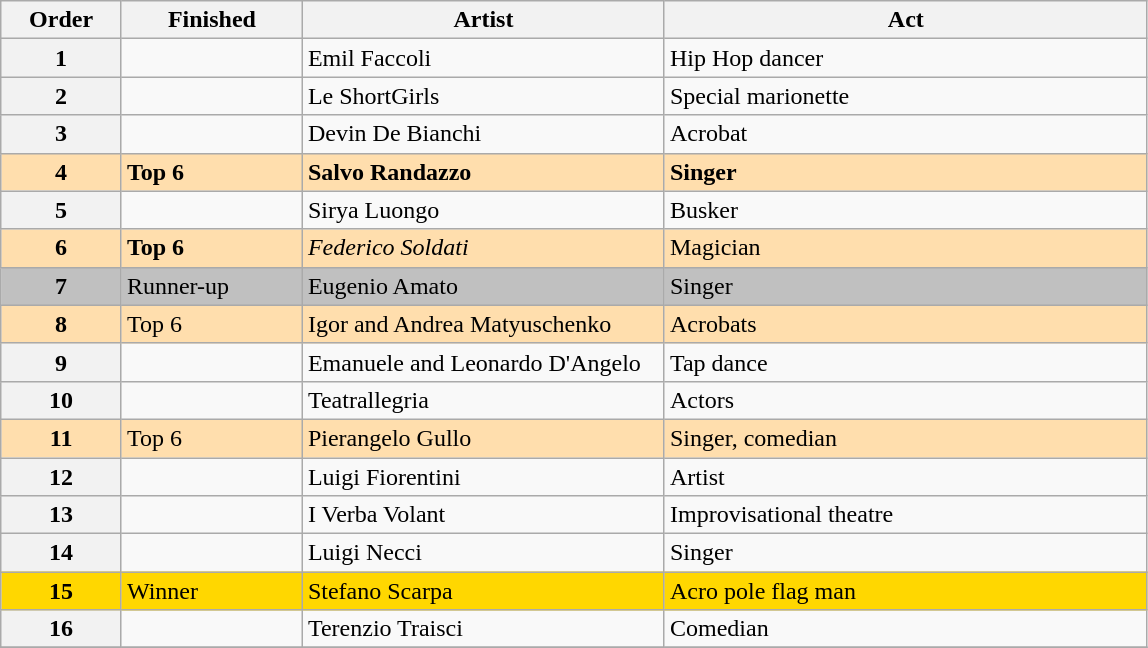<table class="wikitable">
<tr>
<th width="10%">Order</th>
<th width="15%">Finished</th>
<th width="30%">Artist</th>
<th width="40%">Act</th>
</tr>
<tr>
<th>1</th>
<td></td>
<td>Emil Faccoli</td>
<td>Hip Hop dancer</td>
</tr>
<tr>
<th>2</th>
<td></td>
<td>Le ShortGirls</td>
<td>Special marionette</td>
</tr>
<tr>
<th>3</th>
<td></td>
<td>Devin De Bianchi</td>
<td>Acrobat</td>
</tr>
<tr>
<th style="background-color:navajowhite;">4</th>
<td style="background-color:navajowhite;"><strong>Top 6</strong></td>
<td style="background-color:navajowhite;"><strong>Salvo Randazzo</strong></td>
<td style="background-color:navajowhite;"><strong>Singer</strong></td>
</tr>
<tr>
<th>5</th>
<td></td>
<td>Sirya Luongo</td>
<td>Busker</td>
</tr>
<tr>
<th style="background-color:navajowhite;">6</th>
<td style="background-color:navajowhite;"><strong>Top 6</strong></td>
<td style="background-color:navajowhite;"><em>Federico Soldati<strong></td>
<td style="background-color:navajowhite;"></strong>Magician<strong></td>
</tr>
<tr>
<th style="background-color:silver">7</th>
<td style="background-color:silver"></strong>Runner-up<strong></td>
<td style="background-color:silver"></strong>Eugenio Amato<strong></td>
<td style="background-color:silver"></strong>Singer<strong></td>
</tr>
<tr>
<th style="background-color:navajowhite;">8</th>
<td style="background-color:navajowhite;"></strong>Top 6<strong></td>
<td style="background-color:navajowhite;"></strong>Igor and Andrea Matyuschenko<strong></td>
<td style="background-color:navajowhite;"></strong>Acrobats<strong></td>
</tr>
<tr>
<th>9</th>
<td></td>
<td>Emanuele and Leonardo D'Angelo</td>
<td>Tap dance</td>
</tr>
<tr>
<th>10</th>
<td></td>
<td>Teatrallegria</td>
<td>Actors</td>
</tr>
<tr>
<th style="background-color:navajowhite;">11</th>
<td style="background-color:navajowhite;"></strong>Top 6<strong></td>
<td style="background-color:navajowhite;"></strong>Pierangelo Gullo<strong></td>
<td style="background-color:navajowhite;"></strong>Singer, comedian<strong></td>
</tr>
<tr>
<th>12</th>
<td></td>
<td>Luigi Fiorentini</td>
<td>Artist</td>
</tr>
<tr>
<th>13</th>
<td></td>
<td>I Verba Volant</td>
<td>Improvisational theatre</td>
</tr>
<tr>
<th>14</th>
<td></td>
<td>Luigi Necci</td>
<td>Singer</td>
</tr>
<tr>
<th style="background-color:gold">15</th>
<td style="background-color:gold"></strong>Winner<strong></td>
<td style="background-color:gold"></strong>Stefano Scarpa<strong></td>
<td style="background-color:gold"></strong>Acro pole flag man<strong></td>
</tr>
<tr>
<th>16</th>
<td></td>
<td>Terenzio Traisci</td>
<td>Comedian</td>
</tr>
<tr>
</tr>
</table>
